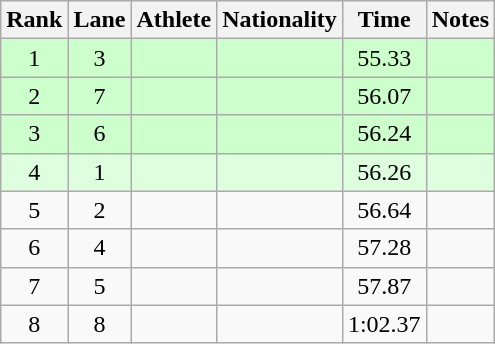<table class="wikitable sortable" style="text-align:center">
<tr>
<th>Rank</th>
<th>Lane</th>
<th>Athlete</th>
<th>Nationality</th>
<th>Time</th>
<th class=unsortable>Notes</th>
</tr>
<tr bgcolor=ccffcc>
<td>1</td>
<td>3</td>
<td align=left></td>
<td align=left></td>
<td>55.33</td>
<td></td>
</tr>
<tr bgcolor=ccffcc>
<td>2</td>
<td>7</td>
<td align=left></td>
<td align=left></td>
<td>56.07</td>
<td></td>
</tr>
<tr bgcolor=ccffcc>
<td>3</td>
<td>6</td>
<td align=left></td>
<td align=left></td>
<td>56.24</td>
<td></td>
</tr>
<tr bgcolor=ddffdd>
<td>4</td>
<td>1</td>
<td align=left></td>
<td align=left></td>
<td>56.26</td>
<td></td>
</tr>
<tr>
<td>5</td>
<td>2</td>
<td align=left></td>
<td align=left></td>
<td>56.64</td>
<td></td>
</tr>
<tr>
<td>6</td>
<td>4</td>
<td align=left></td>
<td align=left></td>
<td>57.28</td>
<td></td>
</tr>
<tr>
<td>7</td>
<td>5</td>
<td align=left></td>
<td align=left></td>
<td>57.87</td>
<td></td>
</tr>
<tr>
<td>8</td>
<td>8</td>
<td align=left></td>
<td align=left></td>
<td>1:02.37</td>
<td></td>
</tr>
</table>
